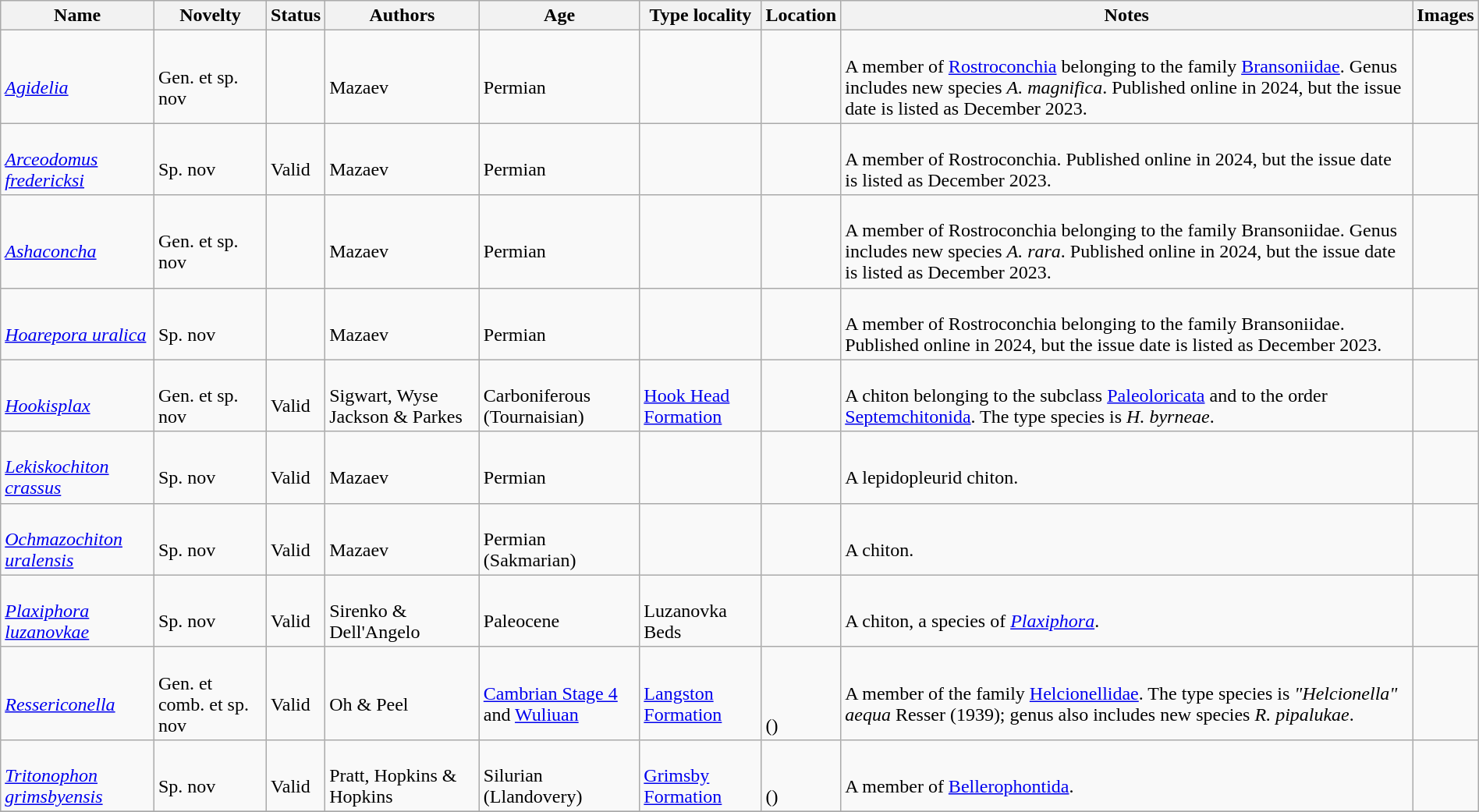<table class="wikitable sortable" align="center" width="100%">
<tr>
<th>Name</th>
<th>Novelty</th>
<th>Status</th>
<th>Authors</th>
<th>Age</th>
<th>Type locality</th>
<th>Location</th>
<th>Notes</th>
<th>Images</th>
</tr>
<tr>
<td><br><em><a href='#'>Agidelia</a></em></td>
<td><br>Gen. et sp. nov</td>
<td></td>
<td><br>Mazaev</td>
<td><br>Permian</td>
<td></td>
<td><br></td>
<td><br>A member of <a href='#'>Rostroconchia</a> belonging to the family <a href='#'>Bransoniidae</a>. Genus includes new species <em>A. magnifica</em>. Published online in 2024, but the issue date is listed as December 2023.</td>
<td></td>
</tr>
<tr>
<td><br><em><a href='#'>Arceodomus fredericksi</a></em></td>
<td><br>Sp. nov</td>
<td><br>Valid</td>
<td><br>Mazaev</td>
<td><br>Permian</td>
<td></td>
<td><br></td>
<td><br>A member of Rostroconchia. Published online in 2024, but the issue date is listed as December 2023.</td>
<td></td>
</tr>
<tr>
<td><br><em><a href='#'>Ashaconcha</a></em></td>
<td><br>Gen. et sp. nov</td>
<td></td>
<td><br>Mazaev</td>
<td><br>Permian</td>
<td></td>
<td><br></td>
<td><br>A member of Rostroconchia belonging to the family Bransoniidae. Genus includes new species <em>A. rara</em>. Published online in 2024, but the issue date is listed as December 2023.</td>
<td></td>
</tr>
<tr>
<td><br><em><a href='#'>Hoarepora uralica</a></em></td>
<td><br>Sp. nov</td>
<td></td>
<td><br>Mazaev</td>
<td><br>Permian</td>
<td></td>
<td><br></td>
<td><br>A member of Rostroconchia belonging to the family Bransoniidae. Published online in 2024, but the issue date is listed as December 2023.</td>
<td></td>
</tr>
<tr>
<td><br><em><a href='#'>Hookisplax</a></em></td>
<td><br>Gen. et sp. nov</td>
<td><br>Valid</td>
<td><br>Sigwart, Wyse Jackson & Parkes</td>
<td><br>Carboniferous (Tournaisian)</td>
<td><br><a href='#'>Hook Head Formation</a></td>
<td><br></td>
<td><br>A chiton belonging to the subclass <a href='#'>Paleoloricata</a> and to the order <a href='#'>Septemchitonida</a>. The type species is <em>H. byrneae</em>.</td>
<td></td>
</tr>
<tr>
<td><br><em><a href='#'>Lekiskochiton crassus</a></em></td>
<td><br>Sp. nov</td>
<td><br>Valid</td>
<td><br>Mazaev</td>
<td><br>Permian</td>
<td></td>
<td><br></td>
<td><br>A lepidopleurid chiton.</td>
<td></td>
</tr>
<tr>
<td><br><em><a href='#'>Ochmazochiton uralensis</a></em></td>
<td><br>Sp. nov</td>
<td><br>Valid</td>
<td><br>Mazaev</td>
<td><br>Permian (Sakmarian)</td>
<td></td>
<td><br></td>
<td><br>A chiton.</td>
<td></td>
</tr>
<tr>
<td><br><em><a href='#'>Plaxiphora luzanovkae</a></em></td>
<td><br>Sp. nov</td>
<td><br>Valid</td>
<td><br>Sirenko & Dell'Angelo</td>
<td><br>Paleocene</td>
<td><br>Luzanovka Beds</td>
<td><br></td>
<td><br>A chiton, a species of <em><a href='#'>Plaxiphora</a></em>.</td>
<td></td>
</tr>
<tr>
<td><br><em><a href='#'>Ressericonella</a></em></td>
<td><br>Gen. et comb. et sp. nov</td>
<td><br>Valid</td>
<td><br>Oh & Peel</td>
<td><br><a href='#'>Cambrian Stage 4</a> and <a href='#'>Wuliuan</a></td>
<td><br><a href='#'>Langston Formation</a></td>
<td><br><br>
<br>()</td>
<td><br>A member of the family <a href='#'>Helcionellidae</a>. The type species is <em>"Helcionella" aequa</em> Resser (1939); genus also includes new species <em>R. pipalukae</em>.</td>
<td></td>
</tr>
<tr>
<td><br><em><a href='#'>Tritonophon grimsbyensis</a></em></td>
<td><br>Sp. nov</td>
<td><br>Valid</td>
<td><br>Pratt, Hopkins & Hopkins</td>
<td><br>Silurian (Llandovery)</td>
<td><br><a href='#'>Grimsby Formation</a></td>
<td><br><br>()</td>
<td><br>A member of <a href='#'>Bellerophontida</a>.</td>
<td></td>
</tr>
<tr>
</tr>
</table>
